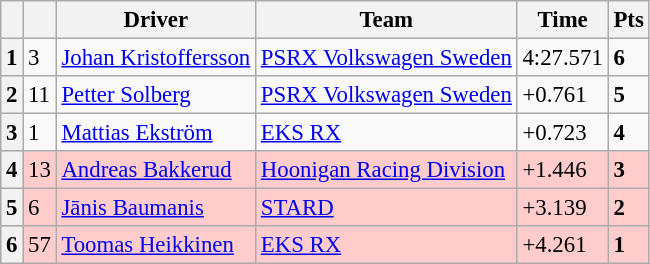<table class=wikitable style="font-size:95%">
<tr>
<th></th>
<th></th>
<th>Driver</th>
<th>Team</th>
<th>Time</th>
<th>Pts</th>
</tr>
<tr>
<th>1</th>
<td>3</td>
<td> <a href='#'>Johan Kristoffersson</a></td>
<td><a href='#'>PSRX Volkswagen Sweden</a></td>
<td>4:27.571</td>
<td><strong>6</strong></td>
</tr>
<tr>
<th>2</th>
<td>11</td>
<td> <a href='#'>Petter Solberg</a></td>
<td><a href='#'>PSRX Volkswagen Sweden</a></td>
<td>+0.761</td>
<td><strong>5</strong></td>
</tr>
<tr>
<th>3</th>
<td>1</td>
<td> <a href='#'>Mattias Ekström</a></td>
<td><a href='#'>EKS RX</a></td>
<td>+0.723</td>
<td><strong>4</strong></td>
</tr>
<tr style="background:#ffcccc;">
<th>4</th>
<td>13</td>
<td> <a href='#'>Andreas Bakkerud</a></td>
<td><a href='#'>Hoonigan Racing Division</a></td>
<td>+1.446</td>
<td><strong>3</strong></td>
</tr>
<tr style="background:#ffcccc;">
<th>5</th>
<td>6</td>
<td> <a href='#'>Jānis Baumanis</a></td>
<td><a href='#'>STARD</a></td>
<td>+3.139</td>
<td><strong>2</strong></td>
</tr>
<tr style="background:#ffcccc;">
<th>6</th>
<td>57</td>
<td> <a href='#'>Toomas Heikkinen</a></td>
<td><a href='#'>EKS RX</a></td>
<td>+4.261</td>
<td><strong>1</strong></td>
</tr>
</table>
